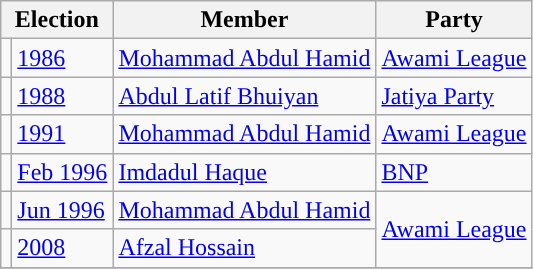<table class="wikitable">
<tr>
<th colspan="2">Election</th>
<th>Member</th>
<th>Party</th>
</tr>
<tr>
<td style="background-color:"></td>
<td><a href='#'>1986</a></td>
<td><a href='#'>Mohammad Abdul Hamid</a></td>
<td><a href='#'>Awami League</a></td>
</tr>
<tr>
<td style="background-color:"></td>
<td><a href='#'>1988</a></td>
<td><a href='#'>Abdul Latif Bhuiyan</a></td>
<td><a href='#'>Jatiya Party</a></td>
</tr>
<tr>
<td style="background-color:"></td>
<td><a href='#'>1991</a></td>
<td><a href='#'>Mohammad Abdul Hamid</a></td>
<td><a href='#'>Awami League</a></td>
</tr>
<tr>
<td style="background-color:"></td>
<td><a href='#'>Feb 1996</a></td>
<td><a href='#'>Imdadul Haque</a></td>
<td><a href='#'>BNP</a></td>
</tr>
<tr>
<td style="background-color:"></td>
<td><a href='#'>Jun 1996</a></td>
<td><a href='#'>Mohammad Abdul Hamid</a></td>
<td rowspan="2"><a href='#'>Awami League</a></td>
</tr>
<tr>
<td style="background-color:"></td>
<td><a href='#'>2008</a></td>
<td><a href='#'>Afzal Hossain</a></td>
</tr>
<tr>
</tr>
</table>
